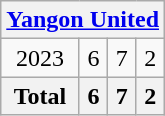<table class="wikitable" style="text-align:center">
<tr>
<th colspan="4"><a href='#'>Yangon United</a></th>
</tr>
<tr>
<td>2023</td>
<td>6</td>
<td>7</td>
<td>2</td>
</tr>
<tr>
<th>Total</th>
<th>6</th>
<th>7</th>
<th>2</th>
</tr>
</table>
